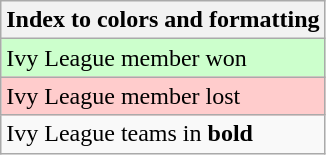<table class="wikitable">
<tr>
<th>Index to colors and formatting</th>
</tr>
<tr style="background:#cfc;">
<td>Ivy League member won</td>
</tr>
<tr style="background:#fcc;">
<td>Ivy League member lost</td>
</tr>
<tr>
<td>Ivy League teams in <strong>bold</strong></td>
</tr>
</table>
